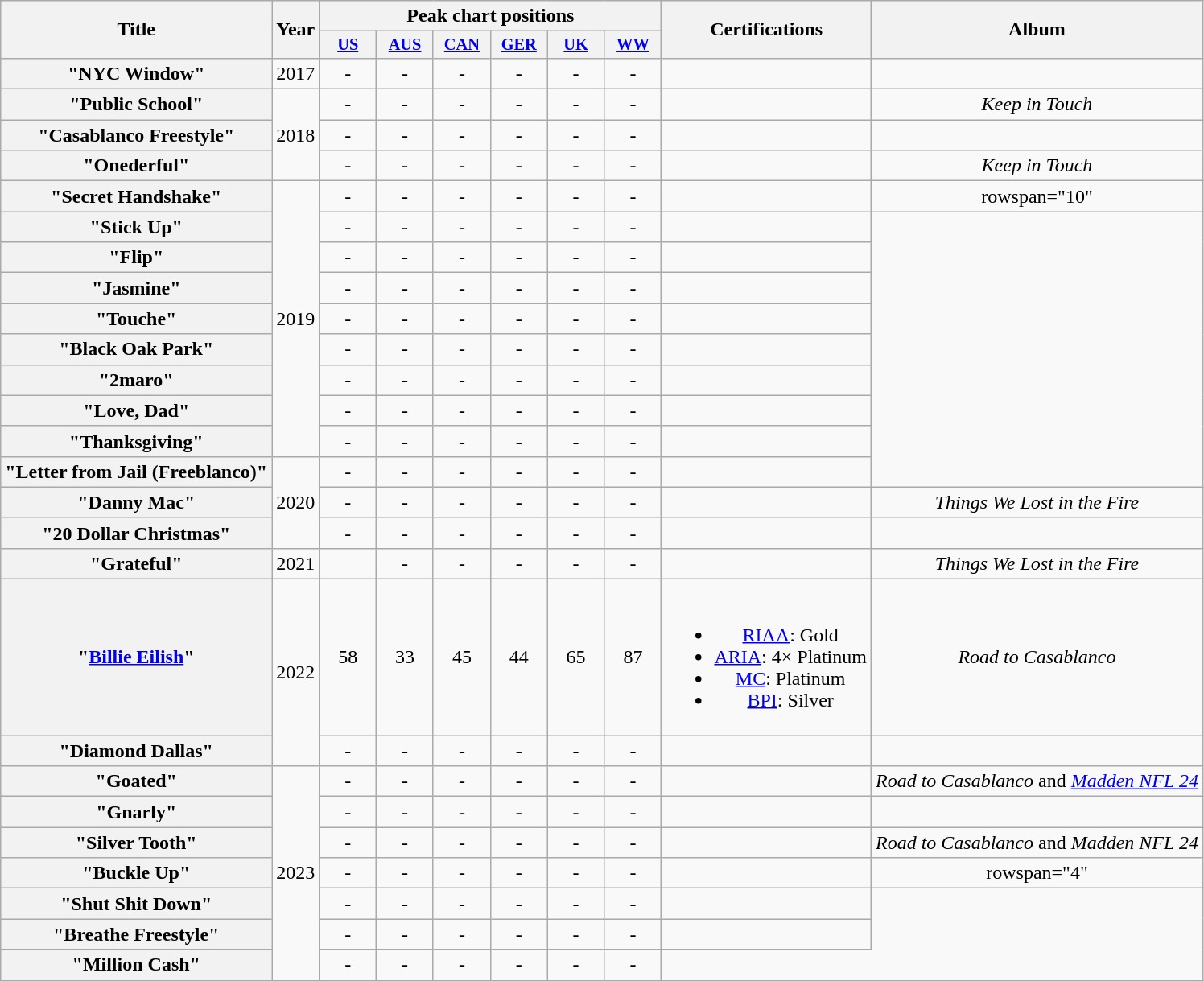<table class="wikitable plainrowheaders" style="text-align:center;">
<tr>
<th scope="col" rowspan="2">Title</th>
<th scope="col" rowspan="2">Year</th>
<th scope="col" colspan="6">Peak chart positions</th>
<th scope="col" rowspan="2">Certifications</th>
<th scope="col" rowspan="2">Album</th>
</tr>
<tr>
<th scope="col" style="width:3em;font-size:85%"><a href='#'>US</a><br></th>
<th scope="col" style="width:3em;font-size:85%"><a href='#'>AUS</a><br></th>
<th scope="col" style="width:3em;font-size:85%"><a href='#'>CAN</a><br></th>
<th scope="col" style="width:3em;font-size:85%"><a href='#'>GER</a><br></th>
<th scope="col" style="width:3em;font-size:85%"><a href='#'>UK</a><br></th>
<th scope="col" style="width:3em;font-size:85%"><a href='#'>WW</a><br></th>
</tr>
<tr>
<th scope="row">"NYC Window"</th>
<td>2017</td>
<td>-</td>
<td>-</td>
<td>-</td>
<td>-</td>
<td>-</td>
<td>-</td>
<td></td>
<td></td>
</tr>
<tr>
<th scope="row">"Public School"</th>
<td rowspan="3">2018</td>
<td>-</td>
<td>-</td>
<td>-</td>
<td>-</td>
<td>-</td>
<td>-</td>
<td></td>
<td><em>Keep in Touch</em></td>
</tr>
<tr>
<th scope="row">"Casablanco Freestyle"<br></th>
<td>-</td>
<td>-</td>
<td>-</td>
<td>-</td>
<td>-</td>
<td>-</td>
<td></td>
<td></td>
</tr>
<tr>
<th scope="row">"Onederful"</th>
<td>-</td>
<td>-</td>
<td>-</td>
<td>-</td>
<td>-</td>
<td>-</td>
<td></td>
<td><em>Keep in Touch</em></td>
</tr>
<tr>
<th scope="row">"Secret Handshake"</th>
<td rowspan="9">2019</td>
<td>-</td>
<td>-</td>
<td>-</td>
<td>-</td>
<td>-</td>
<td>-</td>
<td></td>
<td>rowspan="10" </td>
</tr>
<tr>
<th scope="row">"Stick Up"</th>
<td>-</td>
<td>-</td>
<td>-</td>
<td>-</td>
<td>-</td>
<td>-</td>
<td></td>
</tr>
<tr>
<th scope="row">"Flip"</th>
<td>-</td>
<td>-</td>
<td>-</td>
<td>-</td>
<td>-</td>
<td>-</td>
<td></td>
</tr>
<tr>
<th scope="row">"Jasmine"</th>
<td>-</td>
<td>-</td>
<td>-</td>
<td>-</td>
<td>-</td>
<td>-</td>
<td></td>
</tr>
<tr>
<th scope="row">"Touche"</th>
<td>-</td>
<td>-</td>
<td>-</td>
<td>-</td>
<td>-</td>
<td>-</td>
<td></td>
</tr>
<tr>
<th scope="row">"Black Oak Park"</th>
<td>-</td>
<td>-</td>
<td>-</td>
<td>-</td>
<td>-</td>
<td>-</td>
<td></td>
</tr>
<tr>
<th scope="row">"2maro"</th>
<td>-</td>
<td>-</td>
<td>-</td>
<td>-</td>
<td>-</td>
<td>-</td>
<td></td>
</tr>
<tr>
<th scope="row">"Love, Dad"</th>
<td>-</td>
<td>-</td>
<td>-</td>
<td>-</td>
<td>-</td>
<td>-</td>
<td></td>
</tr>
<tr>
<th scope="row">"Thanksgiving"</th>
<td>-</td>
<td>-</td>
<td>-</td>
<td>-</td>
<td>-</td>
<td>-</td>
<td></td>
</tr>
<tr>
<th scope="row">"Letter from Jail (Freeblanco)"</th>
<td rowspan="3">2020</td>
<td>-</td>
<td>-</td>
<td>-</td>
<td>-</td>
<td>-</td>
<td>-</td>
<td></td>
</tr>
<tr>
<th scope="row">"Danny Mac"</th>
<td>-</td>
<td>-</td>
<td>-</td>
<td>-</td>
<td>-</td>
<td>-</td>
<td></td>
<td><em>Things We Lost in the Fire</em></td>
</tr>
<tr>
<th scope="row">"20 Dollar Christmas"<br></th>
<td>-</td>
<td>-</td>
<td>-</td>
<td>-</td>
<td>-</td>
<td>-</td>
<td></td>
<td></td>
</tr>
<tr>
<th scope="row">"Grateful"</th>
<td>2021</td>
<td></td>
<td>-</td>
<td>-</td>
<td>-</td>
<td>-</td>
<td>-</td>
<td></td>
<td><em>Things We Lost in the Fire</em></td>
</tr>
<tr>
<th scope="row">"<a href='#'>Billie Eilish</a>"</th>
<td rowspan="2">2022</td>
<td>58</td>
<td>33</td>
<td>45</td>
<td>44</td>
<td>65</td>
<td>87</td>
<td><br><ul><li><a href='#'>RIAA</a>: Gold</li><li><a href='#'>ARIA</a>: 4× Platinum</li><li><a href='#'>MC</a>: Platinum</li><li><a href='#'>BPI</a>: Silver</li></ul></td>
<td><em>Road to Casablanco</em></td>
</tr>
<tr>
<th scope="row">"Diamond Dallas"</th>
<td>-</td>
<td>-</td>
<td>-</td>
<td>-</td>
<td>-</td>
<td>-</td>
<td></td>
<td></td>
</tr>
<tr>
<th scope="row">"Goated"<br></th>
<td rowspan="7">2023</td>
<td>-</td>
<td>-</td>
<td>-</td>
<td>-</td>
<td>-</td>
<td>-</td>
<td></td>
<td><em>Road to Casablanco</em> and <em><a href='#'>Madden NFL 24</a></em></td>
</tr>
<tr>
<th scope="row">"Gnarly"<br></th>
<td>-</td>
<td>-</td>
<td>-</td>
<td>-</td>
<td>-</td>
<td>-</td>
<td></td>
<td></td>
</tr>
<tr>
<th scope="row">"Silver Tooth"<br></th>
<td>-</td>
<td>-</td>
<td>-</td>
<td>-</td>
<td>-</td>
<td>-</td>
<td></td>
<td><em>Road to Casablanco</em> and <em>Madden NFL 24</em></td>
</tr>
<tr>
<th scope="row">"Buckle Up"<br></th>
<td>-</td>
<td>-</td>
<td>-</td>
<td>-</td>
<td>-</td>
<td>-</td>
<td></td>
<td>rowspan="4" </td>
</tr>
<tr>
<th scope="row">"Shut Shit Down"<br></th>
<td>-</td>
<td>-</td>
<td>-</td>
<td>-</td>
<td>-</td>
<td>-</td>
<td></td>
</tr>
<tr>
<th scope="row">"Breathe Freestyle"</th>
<td>-</td>
<td>-</td>
<td>-</td>
<td>-</td>
<td>-</td>
<td>-</td>
<td></td>
</tr>
<tr>
<th scope="row">"Million Cash"<br></th>
<td>-</td>
<td>-</td>
<td>-</td>
<td>-</td>
<td>-</td>
<td>-</td>
</tr>
</table>
